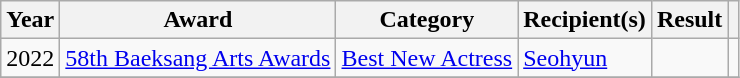<table class="wikitable plainrowheaders sortable">
<tr>
<th scope="col">Year</th>
<th scope="col">Award</th>
<th scope="col">Category</th>
<th scope="col">Recipient(s)</th>
<th scope="col">Result</th>
<th scope="col" class="unsortable"></th>
</tr>
<tr>
<td rowspan="1">2022</td>
<td scope="row" rowspan="1"><a href='#'>58th Baeksang Arts Awards</a></td>
<td><a href='#'>Best New Actress</a></td>
<td><a href='#'>Seohyun</a></td>
<td></td>
<td rowspan="1"></td>
</tr>
<tr>
</tr>
</table>
